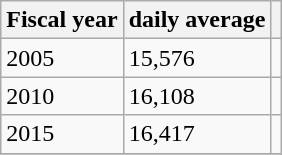<table class="wikitable">
<tr>
<th>Fiscal year</th>
<th>daily average</th>
<th></th>
</tr>
<tr>
<td>2005</td>
<td>15,576</td>
<td></td>
</tr>
<tr>
<td>2010</td>
<td>16,108</td>
<td></td>
</tr>
<tr>
<td>2015</td>
<td>16,417</td>
<td></td>
</tr>
<tr>
</tr>
</table>
